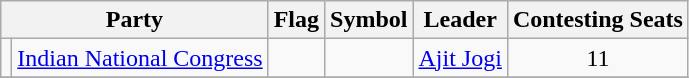<table class="wikitable" style="text-align:center">
<tr>
<th colspan="2">Party</th>
<th>Flag</th>
<th>Symbol</th>
<th>Leader</th>
<th>Contesting Seats</th>
</tr>
<tr>
<td></td>
<td><a href='#'>Indian National Congress</a></td>
<td></td>
<td></td>
<td><a href='#'>Ajit Jogi</a></td>
<td>11</td>
</tr>
<tr>
</tr>
</table>
